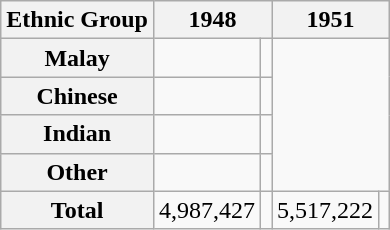<table class="wikitable">
<tr>
<th>Ethnic Group</th>
<th colspan="2">1948</th>
<th colspan="2">1951</th>
</tr>
<tr>
<th>Malay</th>
<td align="right"></td>
<td align="right"></td>
</tr>
<tr>
<th>Chinese</th>
<td align="right"></td>
<td align="right"></td>
</tr>
<tr>
<th>Indian</th>
<td align="right"></td>
<td align="right"></td>
</tr>
<tr>
<th>Other</th>
<td align="right"></td>
<td align="right"></td>
</tr>
<tr>
<th>Total</th>
<td align="right">4,987,427</td>
<td></td>
<td align="right">5,517,222</td>
<td></td>
</tr>
</table>
